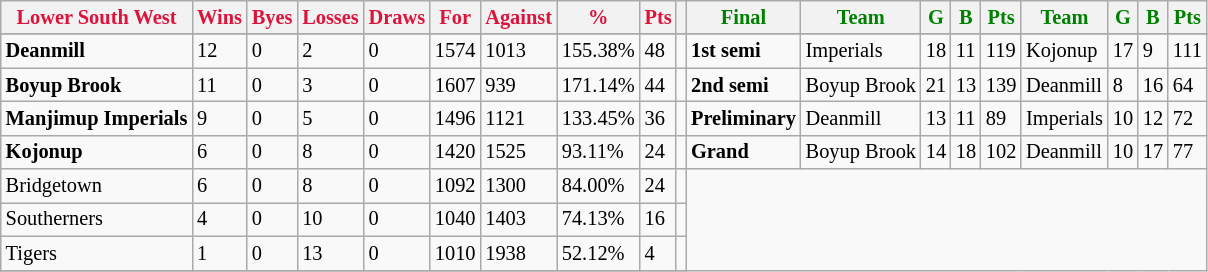<table style="font-size: 85%; text-align: left;" class="wikitable">
<tr>
<th style="color:crimson">Lower South West</th>
<th style="color:crimson">Wins</th>
<th style="color:crimson">Byes</th>
<th style="color:crimson">Losses</th>
<th style="color:crimson">Draws</th>
<th style="color:crimson">For</th>
<th style="color:crimson">Against</th>
<th style="color:crimson">%</th>
<th style="color:crimson">Pts</th>
<th></th>
<th style="color:green">Final</th>
<th style="color:green">Team</th>
<th style="color:green">G</th>
<th style="color:green">B</th>
<th style="color:green">Pts</th>
<th style="color:green">Team</th>
<th style="color:green">G</th>
<th style="color:green">B</th>
<th style="color:green">Pts</th>
</tr>
<tr>
</tr>
<tr>
</tr>
<tr>
<td><strong>	Deanmill	</strong></td>
<td>12</td>
<td>0</td>
<td>2</td>
<td>0</td>
<td>1574</td>
<td>1013</td>
<td>155.38%</td>
<td>48</td>
<td></td>
<td><strong>1st semi</strong></td>
<td>Imperials</td>
<td>18</td>
<td>11</td>
<td>119</td>
<td>Kojonup</td>
<td>17</td>
<td>9</td>
<td>111</td>
</tr>
<tr>
<td><strong>	Boyup Brook	</strong></td>
<td>11</td>
<td>0</td>
<td>3</td>
<td>0</td>
<td>1607</td>
<td>939</td>
<td>171.14%</td>
<td>44</td>
<td></td>
<td><strong>2nd semi</strong></td>
<td>Boyup Brook</td>
<td>21</td>
<td>13</td>
<td>139</td>
<td>Deanmill</td>
<td>8</td>
<td>16</td>
<td>64</td>
</tr>
<tr>
<td><strong>	Manjimup Imperials	</strong></td>
<td>9</td>
<td>0</td>
<td>5</td>
<td>0</td>
<td>1496</td>
<td>1121</td>
<td>133.45%</td>
<td>36</td>
<td></td>
<td><strong>Preliminary</strong></td>
<td>Deanmill</td>
<td>13</td>
<td>11</td>
<td>89</td>
<td>Imperials</td>
<td>10</td>
<td>12</td>
<td>72</td>
</tr>
<tr>
<td><strong>	Kojonup	</strong></td>
<td>6</td>
<td>0</td>
<td>8</td>
<td>0</td>
<td>1420</td>
<td>1525</td>
<td>93.11%</td>
<td>24</td>
<td></td>
<td><strong>Grand</strong></td>
<td>Boyup Brook</td>
<td>14</td>
<td>18</td>
<td>102</td>
<td>Deanmill</td>
<td>10</td>
<td>17</td>
<td>77</td>
</tr>
<tr>
<td>Bridgetown</td>
<td>6</td>
<td>0</td>
<td>8</td>
<td>0</td>
<td>1092</td>
<td>1300</td>
<td>84.00%</td>
<td>24</td>
<td></td>
</tr>
<tr>
<td>Southerners</td>
<td>4</td>
<td>0</td>
<td>10</td>
<td>0</td>
<td>1040</td>
<td>1403</td>
<td>74.13%</td>
<td>16</td>
<td></td>
</tr>
<tr>
<td>Tigers</td>
<td>1</td>
<td>0</td>
<td>13</td>
<td>0</td>
<td>1010</td>
<td>1938</td>
<td>52.12%</td>
<td>4</td>
<td></td>
</tr>
<tr>
</tr>
</table>
